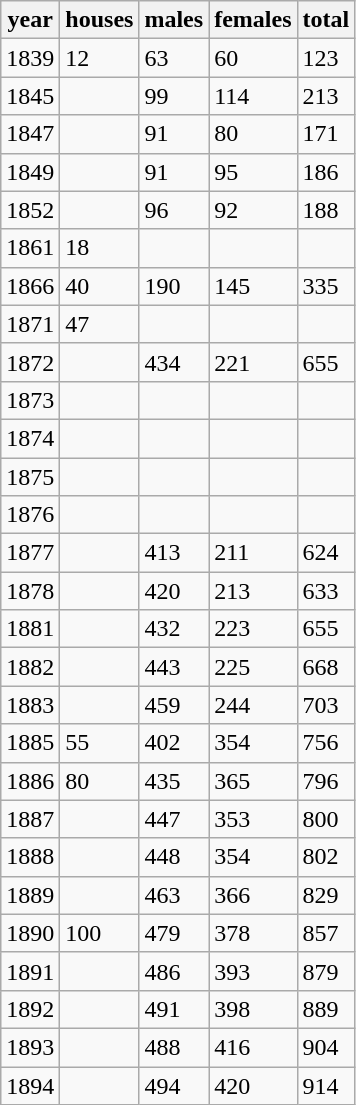<table class="wikitable">
<tr>
<th>year</th>
<th>houses</th>
<th>males</th>
<th>females</th>
<th>total</th>
</tr>
<tr>
<td>1839</td>
<td>12</td>
<td>63</td>
<td>60</td>
<td>123</td>
</tr>
<tr>
<td>1845</td>
<td></td>
<td>99</td>
<td>114</td>
<td>213</td>
</tr>
<tr>
<td>1847</td>
<td></td>
<td>91</td>
<td>80</td>
<td>171</td>
</tr>
<tr>
<td>1849</td>
<td></td>
<td>91</td>
<td>95</td>
<td>186</td>
</tr>
<tr>
<td>1852</td>
<td></td>
<td>96</td>
<td>92</td>
<td>188</td>
</tr>
<tr>
<td>1861</td>
<td>18</td>
<td></td>
<td></td>
<td></td>
</tr>
<tr>
<td>1866</td>
<td>40</td>
<td>190</td>
<td>145</td>
<td>335</td>
</tr>
<tr>
<td>1871</td>
<td>47</td>
<td></td>
<td></td>
<td></td>
</tr>
<tr>
<td>1872</td>
<td></td>
<td>434</td>
<td>221</td>
<td>655</td>
</tr>
<tr>
<td>1873</td>
<td></td>
<td></td>
<td></td>
<td></td>
</tr>
<tr>
<td>1874</td>
<td></td>
<td></td>
<td></td>
<td></td>
</tr>
<tr>
<td>1875</td>
<td></td>
<td></td>
<td></td>
<td></td>
</tr>
<tr>
<td>1876</td>
<td></td>
<td></td>
<td></td>
<td></td>
</tr>
<tr>
<td>1877</td>
<td></td>
<td>413</td>
<td>211</td>
<td>624</td>
</tr>
<tr>
<td>1878</td>
<td></td>
<td>420</td>
<td>213</td>
<td>633</td>
</tr>
<tr>
<td>1881</td>
<td></td>
<td>432</td>
<td>223</td>
<td>655</td>
</tr>
<tr>
<td>1882</td>
<td></td>
<td>443</td>
<td>225</td>
<td>668</td>
</tr>
<tr>
<td>1883</td>
<td></td>
<td>459</td>
<td>244</td>
<td>703</td>
</tr>
<tr>
<td>1885</td>
<td>55</td>
<td>402</td>
<td>354</td>
<td>756</td>
</tr>
<tr>
<td>1886</td>
<td>80</td>
<td>435</td>
<td>365</td>
<td>796</td>
</tr>
<tr>
<td>1887</td>
<td></td>
<td>447</td>
<td>353</td>
<td>800</td>
</tr>
<tr>
<td>1888</td>
<td></td>
<td>448</td>
<td>354</td>
<td>802</td>
</tr>
<tr>
<td>1889</td>
<td></td>
<td>463</td>
<td>366</td>
<td>829</td>
</tr>
<tr>
<td>1890</td>
<td>100</td>
<td>479</td>
<td>378</td>
<td>857</td>
</tr>
<tr>
<td>1891</td>
<td></td>
<td>486</td>
<td>393</td>
<td>879</td>
</tr>
<tr>
<td>1892</td>
<td></td>
<td>491</td>
<td>398</td>
<td>889</td>
</tr>
<tr>
<td>1893</td>
<td></td>
<td>488</td>
<td>416</td>
<td>904</td>
</tr>
<tr>
<td>1894</td>
<td></td>
<td>494</td>
<td>420</td>
<td>914</td>
</tr>
</table>
